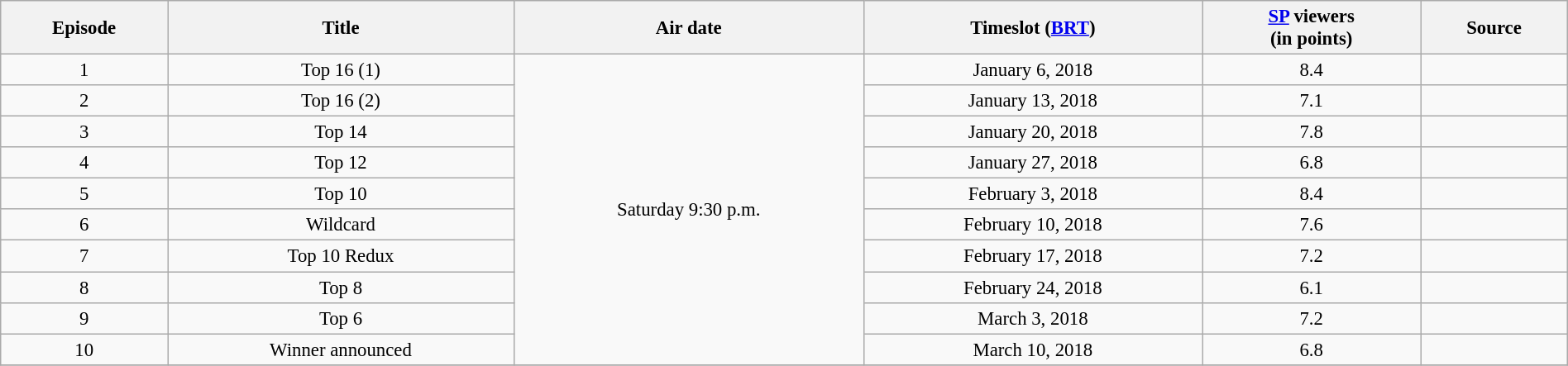<table class="wikitable sortable" style="text-align:center; font-size:95%; width: 100%">
<tr>
<th>Episode</th>
<th>Title</th>
<th>Air date</th>
<th>Timeslot (<a href='#'>BRT</a>)</th>
<th><a href='#'>SP</a> viewers<br>(in points)</th>
<th>Source</th>
</tr>
<tr>
<td>1</td>
<td>Top 16 (1)</td>
<td rowspan=10>Saturday 9:30 p.m.</td>
<td>January 6, 2018</td>
<td>8.4</td>
<td></td>
</tr>
<tr>
<td>2</td>
<td>Top 16 (2)</td>
<td>January 13, 2018</td>
<td>7.1</td>
<td></td>
</tr>
<tr>
<td>3</td>
<td>Top 14</td>
<td>January 20, 2018</td>
<td>7.8</td>
<td></td>
</tr>
<tr>
<td>4</td>
<td>Top 12</td>
<td>January 27, 2018</td>
<td>6.8</td>
<td></td>
</tr>
<tr>
<td>5</td>
<td>Top 10</td>
<td>February 3, 2018</td>
<td>8.4</td>
<td></td>
</tr>
<tr>
<td>6</td>
<td>Wildcard</td>
<td>February 10, 2018</td>
<td>7.6</td>
<td></td>
</tr>
<tr>
<td>7</td>
<td>Top 10 Redux</td>
<td>February 17, 2018</td>
<td>7.2</td>
<td></td>
</tr>
<tr>
<td>8</td>
<td>Top 8</td>
<td>February 24, 2018</td>
<td>6.1</td>
<td></td>
</tr>
<tr>
<td>9</td>
<td>Top 6</td>
<td>March 3, 2018</td>
<td>7.2</td>
<td></td>
</tr>
<tr>
<td>10</td>
<td>Winner announced</td>
<td>March 10, 2018</td>
<td>6.8</td>
<td></td>
</tr>
<tr>
</tr>
</table>
